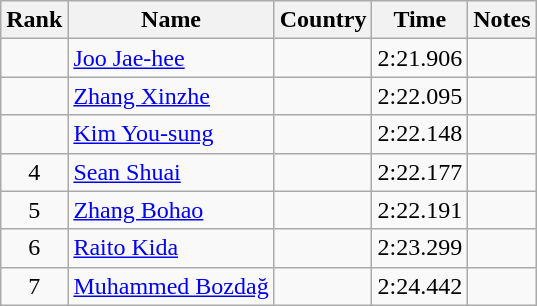<table class="wikitable sortable" style="text-align:center">
<tr>
<th>Rank</th>
<th>Name</th>
<th>Country</th>
<th>Time</th>
<th>Notes</th>
</tr>
<tr>
<td></td>
<td align=left><a href='#'>Joo Jae-hee</a></td>
<td align=left></td>
<td>2:21.906</td>
<td></td>
</tr>
<tr>
<td></td>
<td align=left><a href='#'>Zhang Xinzhe</a></td>
<td align=left></td>
<td>2:22.095</td>
<td></td>
</tr>
<tr>
<td></td>
<td align=left><a href='#'>Kim You-sung</a></td>
<td align=left></td>
<td>2:22.148</td>
<td></td>
</tr>
<tr>
<td>4</td>
<td align=left><a href='#'>Sean Shuai</a></td>
<td align=left></td>
<td>2:22.177</td>
<td></td>
</tr>
<tr>
<td>5</td>
<td align=left><a href='#'>Zhang Bohao</a></td>
<td align=left></td>
<td>2:22.191</td>
<td></td>
</tr>
<tr>
<td>6</td>
<td align=left><a href='#'>Raito Kida</a></td>
<td align=left></td>
<td>2:23.299</td>
<td></td>
</tr>
<tr>
<td>7</td>
<td align=left><a href='#'>Muhammed Bozdağ</a></td>
<td align=left></td>
<td>2:24.442</td>
<td></td>
</tr>
</table>
